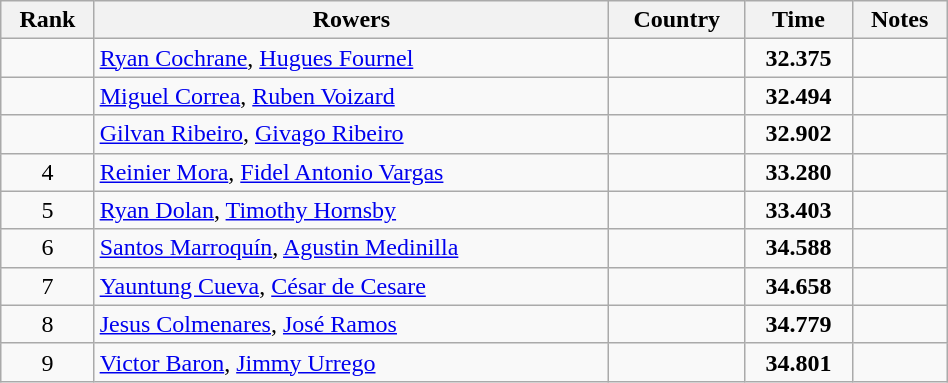<table class="wikitable" width=50% style="text-align:center">
<tr>
<th>Rank</th>
<th>Rowers</th>
<th>Country</th>
<th>Time</th>
<th>Notes</th>
</tr>
<tr>
<td></td>
<td align=left><a href='#'>Ryan Cochrane</a>, <a href='#'>Hugues Fournel</a></td>
<td align=left></td>
<td><strong>32.375</strong></td>
<td></td>
</tr>
<tr>
<td></td>
<td align=left><a href='#'>Miguel Correa</a>, <a href='#'>Ruben Voizard</a></td>
<td align=left></td>
<td><strong>32.494</strong></td>
<td></td>
</tr>
<tr>
<td></td>
<td align=left><a href='#'>Gilvan Ribeiro</a>, <a href='#'>Givago Ribeiro</a></td>
<td align=left></td>
<td><strong>32.902</strong></td>
<td></td>
</tr>
<tr>
<td>4</td>
<td align=left><a href='#'>Reinier Mora</a>, <a href='#'>Fidel Antonio Vargas</a></td>
<td align=left></td>
<td><strong>33.280</strong></td>
<td></td>
</tr>
<tr>
<td>5</td>
<td align=left><a href='#'>Ryan Dolan</a>, <a href='#'>Timothy Hornsby</a></td>
<td align=left></td>
<td><strong>33.403</strong></td>
<td></td>
</tr>
<tr>
<td>6</td>
<td align=left><a href='#'>Santos Marroquín</a>, <a href='#'>Agustin Medinilla</a></td>
<td align=left></td>
<td><strong>34.588</strong></td>
<td></td>
</tr>
<tr>
<td>7</td>
<td align=left><a href='#'>Yauntung Cueva</a>, <a href='#'>César de Cesare</a></td>
<td align=left></td>
<td><strong>34.658</strong></td>
<td></td>
</tr>
<tr>
<td>8</td>
<td align=left><a href='#'>Jesus Colmenares</a>, <a href='#'>José Ramos</a></td>
<td align=left></td>
<td><strong>34.779</strong></td>
<td></td>
</tr>
<tr>
<td>9</td>
<td align=left><a href='#'>Victor Baron</a>, <a href='#'>Jimmy Urrego</a></td>
<td align=left></td>
<td><strong>34.801</strong></td>
<td></td>
</tr>
</table>
